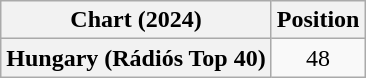<table class="wikitable plainrowheaders" style="text-align:center">
<tr>
<th>Chart (2024)</th>
<th>Position</th>
</tr>
<tr>
<th scope="row">Hungary (Rádiós Top 40)</th>
<td>48</td>
</tr>
</table>
